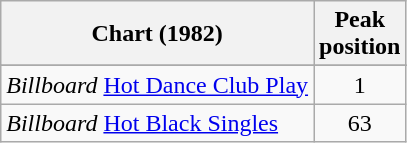<table class="wikitable plainrowheaders sortable">
<tr>
<th>Chart (1982)</th>
<th>Peak<br>position</th>
</tr>
<tr>
</tr>
<tr>
</tr>
<tr>
</tr>
<tr>
</tr>
<tr>
<td><em>Billboard</em> <a href='#'>Hot Dance Club Play</a></td>
<td style="text-align:center;">1</td>
</tr>
<tr>
<td><em>Billboard</em> <a href='#'>Hot Black Singles</a></td>
<td style="text-align:center;">63</td>
</tr>
</table>
